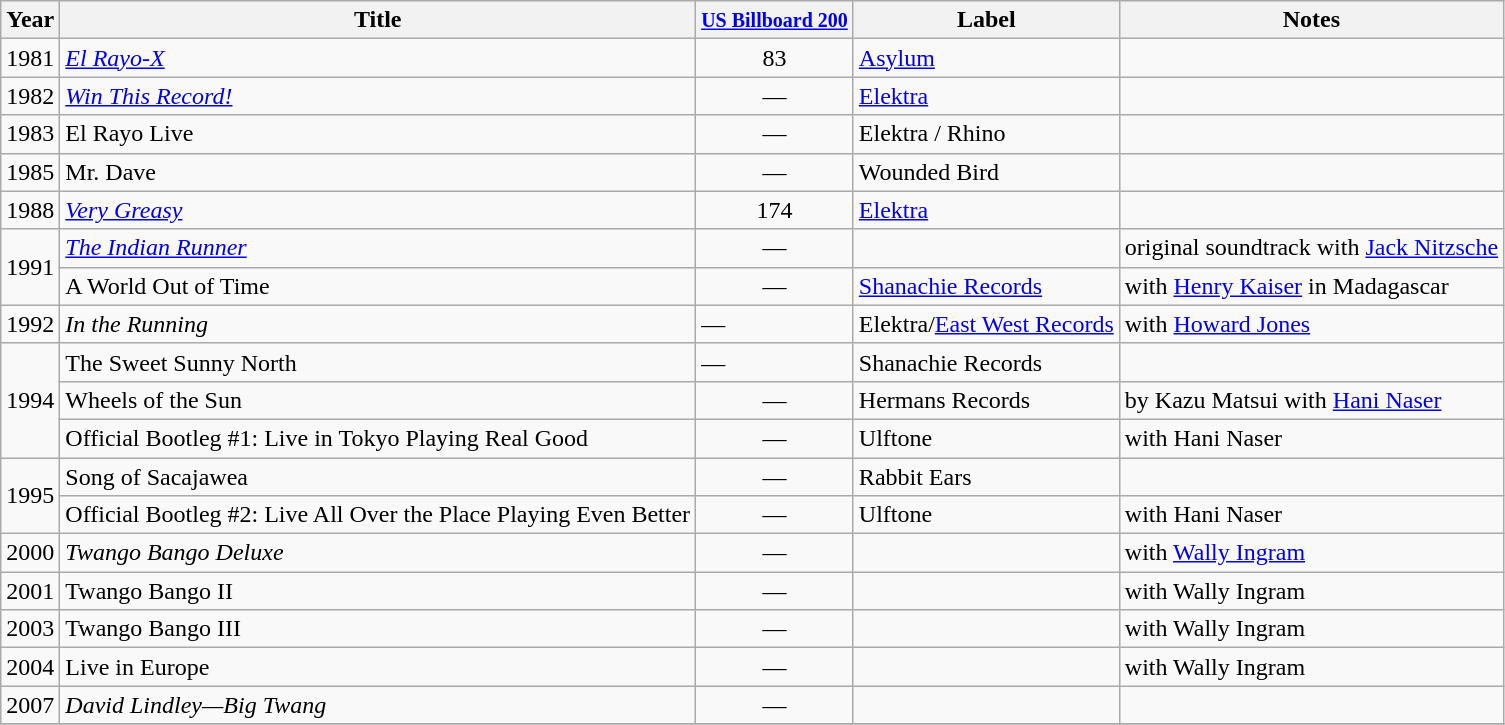<table class="wikitable">
<tr>
<th scope="col">Year</th>
<th scope="col">Title</th>
<th scope="col"><small> <a href='#'>US Billboard 200</a></small></th>
<th scope="col">Label</th>
<th scope="col" class="unsortable">Notes</th>
</tr>
<tr>
<td>1981</td>
<td><em><a href='#'>El Rayo-X</a></em></td>
<td align="center">83</td>
<td><a href='#'>Asylum</a></td>
<td></td>
</tr>
<tr>
<td>1982</td>
<td><em><a href='#'>Win This Record!</a></em></td>
<td align="center">—</td>
<td><a href='#'>Elektra</a></td>
<td></td>
</tr>
<tr>
<td>1983</td>
<td>El Rayo Live</td>
<td align="center">—</td>
<td>Elektra / Rhino</td>
<td></td>
</tr>
<tr>
<td>1985</td>
<td>Mr. Dave</td>
<td align="center">—</td>
<td>Wounded Bird</td>
<td></td>
</tr>
<tr>
<td>1988</td>
<td><em><a href='#'>Very Greasy</a></em></td>
<td align="center">174</td>
<td><a href='#'>Elektra</a></td>
<td></td>
</tr>
<tr>
<td rowspan="2">1991</td>
<td><em><a href='#'>The Indian Runner</a></em></td>
<td align="center">—</td>
<td></td>
<td>original soundtrack with <a href='#'>Jack Nitzsche</a></td>
</tr>
<tr>
<td>A World Out of Time</td>
<td align="center">—</td>
<td><a href='#'>Shanachie Records</a></td>
<td>with <a href='#'>Henry Kaiser</a> in Madagascar</td>
</tr>
<tr>
<td>1992</td>
<td><em>In the Running</em></td>
<td>—</td>
<td>Elektra/<a href='#'>East West Records</a></td>
<td>with <a href='#'>Howard Jones</a></td>
</tr>
<tr>
<td rowspan="3">1994</td>
<td>The Sweet Sunny North</td>
<td>—</td>
<td>Shanachie Records</td>
<td></td>
</tr>
<tr>
<td>Wheels of the Sun</td>
<td align="center">—</td>
<td>Hermans Records</td>
<td>by Kazu Matsui with <a href='#'>Hani Naser</a></td>
</tr>
<tr>
<td>Official Bootleg #1: Live in Tokyo Playing Real Good</td>
<td align="center">—</td>
<td>Ulftone</td>
<td>with Hani Naser</td>
</tr>
<tr>
<td rowspan="2">1995</td>
<td>Song of Sacajawea</td>
<td align="center">—</td>
<td>Rabbit Ears</td>
<td></td>
</tr>
<tr>
<td>Official Bootleg #2: Live All Over the Place Playing Even Better</td>
<td align="center">—</td>
<td>Ulftone</td>
<td>with Hani Naser</td>
</tr>
<tr>
<td>2000</td>
<td><em>Twango Bango Deluxe</em></td>
<td align="center">—</td>
<td></td>
<td>with <a href='#'>Wally Ingram</a></td>
</tr>
<tr>
<td>2001</td>
<td>Twango Bango II</td>
<td align="center">—</td>
<td></td>
<td>with Wally Ingram</td>
</tr>
<tr>
<td>2003</td>
<td>Twango Bango III</td>
<td align="center">—</td>
<td></td>
<td>with Wally Ingram</td>
</tr>
<tr>
<td>2004</td>
<td>Live in Europe</td>
<td align="center">—</td>
<td></td>
<td>with Wally Ingram</td>
</tr>
<tr>
<td>2007</td>
<td><em>David Lindley—Big Twang</em></td>
<td align="center">—</td>
<td></td>
<td></td>
</tr>
<tr>
</tr>
</table>
